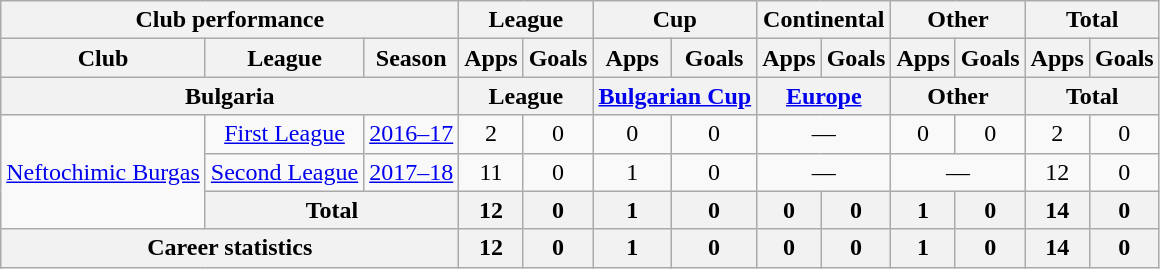<table class="wikitable" style="text-align: center">
<tr>
<th Colspan="3">Club performance</th>
<th Colspan="2">League</th>
<th Colspan="2">Cup</th>
<th Colspan="2">Continental</th>
<th Colspan="2">Other</th>
<th Colspan="3">Total</th>
</tr>
<tr>
<th>Club</th>
<th>League</th>
<th>Season</th>
<th>Apps</th>
<th>Goals</th>
<th>Apps</th>
<th>Goals</th>
<th>Apps</th>
<th>Goals</th>
<th>Apps</th>
<th>Goals</th>
<th>Apps</th>
<th>Goals</th>
</tr>
<tr>
<th Colspan="3">Bulgaria</th>
<th Colspan="2">League</th>
<th Colspan="2"><a href='#'>Bulgarian Cup</a></th>
<th Colspan="2"><a href='#'>Europe</a></th>
<th Colspan="2">Other</th>
<th Colspan="2">Total</th>
</tr>
<tr>
<td rowspan="3" valign="center"><a href='#'>Neftochimic Burgas</a></td>
<td rowspan="1"><a href='#'>First League</a></td>
<td><a href='#'>2016–17</a></td>
<td>2</td>
<td>0</td>
<td>0</td>
<td>0</td>
<td colspan="2">—</td>
<td>0</td>
<td>0</td>
<td>2</td>
<td>0</td>
</tr>
<tr>
<td rowspan="1"><a href='#'>Second League</a></td>
<td><a href='#'>2017–18</a></td>
<td>11</td>
<td>0</td>
<td>1</td>
<td>0</td>
<td colspan="2">—</td>
<td colspan="2">—</td>
<td>12</td>
<td>0</td>
</tr>
<tr>
<th colspan=2>Total</th>
<th>12</th>
<th>0</th>
<th>1</th>
<th>0</th>
<th>0</th>
<th>0</th>
<th>1</th>
<th>0</th>
<th>14</th>
<th>0</th>
</tr>
<tr>
<th colspan="3">Career statistics</th>
<th>12</th>
<th>0</th>
<th>1</th>
<th>0</th>
<th>0</th>
<th>0</th>
<th>1</th>
<th>0</th>
<th>14</th>
<th>0</th>
</tr>
</table>
